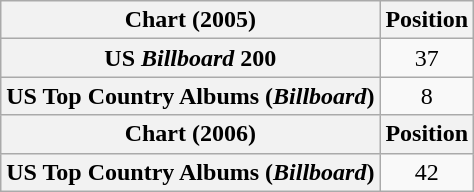<table class="wikitable plainrowheaders" style="text-align:center">
<tr>
<th scope="col">Chart (2005)</th>
<th scope="col">Position</th>
</tr>
<tr>
<th scope="row">US <em>Billboard</em> 200</th>
<td>37</td>
</tr>
<tr>
<th scope="row">US Top Country Albums (<em>Billboard</em>)</th>
<td>8</td>
</tr>
<tr>
<th scope="col">Chart (2006)</th>
<th scope="col">Position</th>
</tr>
<tr>
<th scope="row">US Top Country Albums (<em>Billboard</em>)</th>
<td>42</td>
</tr>
</table>
